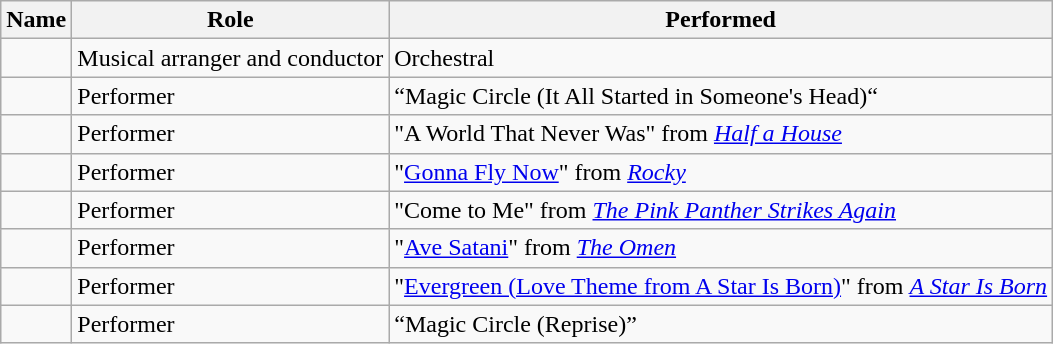<table class="wikitable sortable">
<tr>
<th>Name</th>
<th>Role</th>
<th>Performed</th>
</tr>
<tr>
<td></td>
<td>Musical arranger and conductor</td>
<td>Orchestral</td>
</tr>
<tr>
<td></td>
<td>Performer</td>
<td>“Magic Circle (It All Started in Someone's Head)“</td>
</tr>
<tr>
<td></td>
<td>Performer</td>
<td>"A World That Never Was" from <em><a href='#'>Half a House</a></em></td>
</tr>
<tr>
<td></td>
<td>Performer</td>
<td>"<a href='#'>Gonna Fly Now</a>" from <em><a href='#'>Rocky</a></em></td>
</tr>
<tr>
<td></td>
<td>Performer</td>
<td>"Come to Me" from <em><a href='#'>The Pink Panther Strikes Again</a></em></td>
</tr>
<tr>
<td></td>
<td>Performer</td>
<td>"<a href='#'>Ave Satani</a>" from <em><a href='#'>The Omen</a></em></td>
</tr>
<tr>
<td></td>
<td>Performer</td>
<td>"<a href='#'>Evergreen (Love Theme from A Star Is Born)</a>" from <em><a href='#'>A Star Is Born</a></em></td>
</tr>
<tr>
<td></td>
<td>Performer</td>
<td>“Magic Circle (Reprise)”</td>
</tr>
</table>
